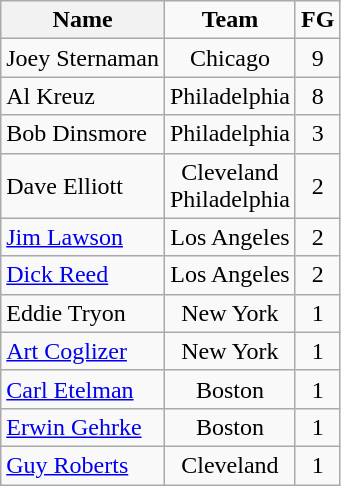<table class="wikitable">
<tr>
<th>Name</th>
<td align="center"><strong>Team</strong></td>
<td><strong>FG</strong></td>
</tr>
<tr align="center">
<td align="left">Joey Sternaman</td>
<td>Chicago</td>
<td>9</td>
</tr>
<tr align="center">
<td align="left">Al Kreuz</td>
<td>Philadelphia</td>
<td>8</td>
</tr>
<tr align="center">
<td align="left">Bob Dinsmore</td>
<td>Philadelphia</td>
<td>3</td>
</tr>
<tr align="center">
<td align="left">Dave Elliott</td>
<td>Cleveland<br>Philadelphia</td>
<td>2</td>
</tr>
<tr align="center">
<td align="left"><a href='#'>Jim Lawson</a></td>
<td>Los Angeles</td>
<td>2</td>
</tr>
<tr align="center">
<td align="left"><a href='#'>Dick Reed</a></td>
<td>Los Angeles</td>
<td>2</td>
</tr>
<tr align="center">
<td align="left">Eddie Tryon</td>
<td>New York</td>
<td>1</td>
</tr>
<tr align="center">
<td align="left"><a href='#'>Art Coglizer</a></td>
<td>New York</td>
<td>1</td>
</tr>
<tr align="center">
<td align="left"><a href='#'>Carl Etelman</a></td>
<td>Boston</td>
<td>1</td>
</tr>
<tr align="center">
<td align="left"><a href='#'>Erwin Gehrke</a></td>
<td>Boston</td>
<td>1</td>
</tr>
<tr align="center">
<td align="left"><a href='#'>Guy Roberts</a></td>
<td>Cleveland</td>
<td>1</td>
</tr>
</table>
